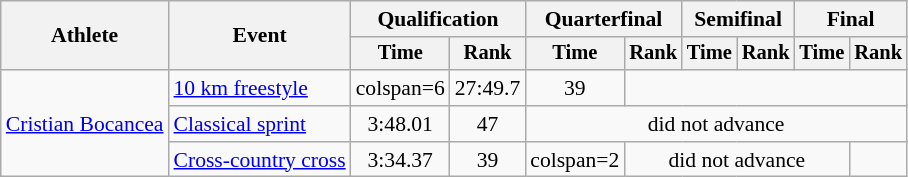<table class="wikitable" style="font-size:90%">
<tr>
<th rowspan="2">Athlete</th>
<th rowspan="2">Event</th>
<th colspan="2">Qualification</th>
<th colspan="2">Quarterfinal</th>
<th colspan="2">Semifinal</th>
<th colspan="2">Final</th>
</tr>
<tr style="font-size:95%">
<th>Time</th>
<th>Rank</th>
<th>Time</th>
<th>Rank</th>
<th>Time</th>
<th>Rank</th>
<th>Time</th>
<th>Rank</th>
</tr>
<tr align=center>
<td align=left rowspan=3><a href='#'>Cristian Bocancea</a></td>
<td align=left><a href='#'>10 km freestyle</a></td>
<td>colspan=6 </td>
<td>27:49.7</td>
<td>39</td>
</tr>
<tr align=center>
<td align=left><a href='#'>Classical sprint</a></td>
<td>3:48.01</td>
<td>47</td>
<td colspan=6>did not advance</td>
</tr>
<tr align=center>
<td align=left><a href='#'>Cross-country cross</a></td>
<td>3:34.37</td>
<td>39</td>
<td>colspan=2 </td>
<td colspan=4>did not advance</td>
</tr>
</table>
